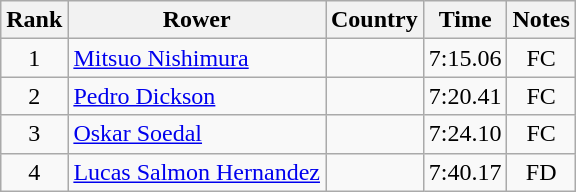<table class="wikitable" style="text-align:center">
<tr>
<th>Rank</th>
<th>Rower</th>
<th>Country</th>
<th>Time</th>
<th>Notes</th>
</tr>
<tr>
<td>1</td>
<td align="left"><a href='#'>Mitsuo Nishimura</a></td>
<td align="left"></td>
<td>7:15.06</td>
<td>FC</td>
</tr>
<tr>
<td>2</td>
<td align="left"><a href='#'>Pedro Dickson</a></td>
<td align="left"></td>
<td>7:20.41</td>
<td>FC</td>
</tr>
<tr>
<td>3</td>
<td align="left"><a href='#'>Oskar Soedal</a></td>
<td align="left"></td>
<td>7:24.10</td>
<td>FC</td>
</tr>
<tr>
<td>4</td>
<td align="left"><a href='#'>Lucas Salmon Hernandez</a></td>
<td align="left"></td>
<td>7:40.17</td>
<td>FD</td>
</tr>
</table>
